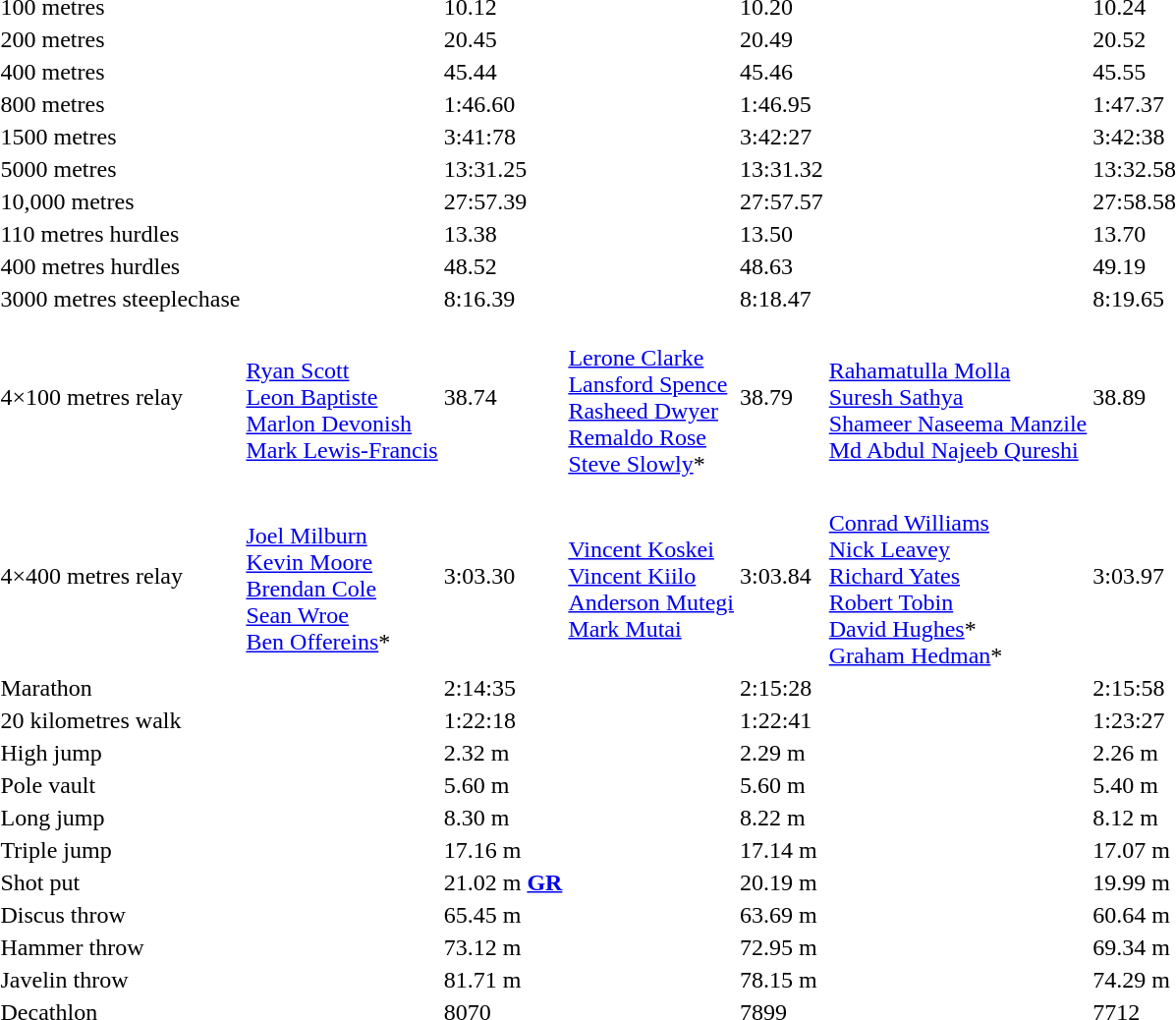<table>
<tr>
<td>100 metres<br></td>
<td></td>
<td>10.12</td>
<td></td>
<td>10.20</td>
<td></td>
<td>10.24</td>
</tr>
<tr>
<td>200 metres<br></td>
<td></td>
<td>20.45</td>
<td></td>
<td>20.49</td>
<td></td>
<td>20.52</td>
</tr>
<tr>
<td>400 metres<br></td>
<td></td>
<td>45.44</td>
<td></td>
<td>45.46</td>
<td></td>
<td>45.55</td>
</tr>
<tr>
<td>800 metres<br></td>
<td></td>
<td>1:46.60</td>
<td></td>
<td>1:46.95</td>
<td></td>
<td>1:47.37</td>
</tr>
<tr>
<td>1500 metres<br></td>
<td></td>
<td>3:41:78</td>
<td></td>
<td>3:42:27</td>
<td></td>
<td>3:42:38</td>
</tr>
<tr>
<td>5000 metres<br></td>
<td></td>
<td>13:31.25</td>
<td></td>
<td>13:31.32</td>
<td></td>
<td>13:32.58</td>
</tr>
<tr>
<td>10,000 metres<br></td>
<td></td>
<td>27:57.39</td>
<td></td>
<td>27:57.57</td>
<td></td>
<td>27:58.58</td>
</tr>
<tr>
<td>110 metres hurdles<br></td>
<td></td>
<td>13.38</td>
<td></td>
<td>13.50</td>
<td></td>
<td>13.70</td>
</tr>
<tr>
<td>400 metres hurdles<br></td>
<td></td>
<td>48.52</td>
<td></td>
<td>48.63</td>
<td></td>
<td>49.19</td>
</tr>
<tr>
<td>3000 metres steeplechase<br></td>
<td></td>
<td>8:16.39</td>
<td></td>
<td>8:18.47</td>
<td></td>
<td>8:19.65</td>
</tr>
<tr>
<td>4×100 metres relay<br></td>
<td><br><a href='#'>Ryan Scott</a><br><a href='#'>Leon Baptiste</a><br><a href='#'>Marlon Devonish</a><br><a href='#'>Mark Lewis-Francis</a></td>
<td>38.74</td>
<td><br><a href='#'>Lerone Clarke</a><br><a href='#'>Lansford Spence</a><br><a href='#'>Rasheed Dwyer</a><br><a href='#'>Remaldo Rose</a><br><a href='#'>Steve Slowly</a>*</td>
<td>38.79</td>
<td><br><a href='#'>Rahamatulla Molla</a><br><a href='#'>Suresh Sathya</a><br><a href='#'>Shameer Naseema Manzile</a><br><a href='#'>Md Abdul Najeeb Qureshi</a></td>
<td>38.89</td>
</tr>
<tr>
<td>4×400 metres relay<br> </td>
<td><br><a href='#'>Joel Milburn</a><br><a href='#'>Kevin Moore</a><br><a href='#'>Brendan Cole</a><br><a href='#'>Sean Wroe</a><br><a href='#'>Ben Offereins</a>*</td>
<td>3:03.30</td>
<td><br><a href='#'>Vincent Koskei</a><br><a href='#'>Vincent Kiilo</a><br><a href='#'>Anderson Mutegi</a><br><a href='#'>Mark Mutai</a></td>
<td>3:03.84</td>
<td><br><a href='#'>Conrad Williams</a><br><a href='#'>Nick Leavey</a><br><a href='#'>Richard Yates</a><br><a href='#'>Robert Tobin</a><br><a href='#'>David Hughes</a>*<br><a href='#'>Graham Hedman</a>*</td>
<td>3:03.97</td>
</tr>
<tr>
<td>Marathon<br></td>
<td></td>
<td>2:14:35</td>
<td></td>
<td>2:15:28</td>
<td></td>
<td>2:15:58</td>
</tr>
<tr>
<td>20 kilometres walk<br></td>
<td></td>
<td>1:22:18</td>
<td></td>
<td>1:22:41</td>
<td></td>
<td>1:23:27</td>
</tr>
<tr>
<td>High jump<br></td>
<td></td>
<td>2.32 m</td>
<td></td>
<td>2.29 m</td>
<td></td>
<td>2.26 m</td>
</tr>
<tr>
<td>Pole vault<br></td>
<td></td>
<td>5.60 m</td>
<td></td>
<td>5.60 m</td>
<td></td>
<td>5.40 m</td>
</tr>
<tr>
<td>Long jump<br></td>
<td></td>
<td>8.30 m</td>
<td></td>
<td>8.22 m</td>
<td></td>
<td>8.12 m</td>
</tr>
<tr>
<td>Triple jump<br></td>
<td></td>
<td>17.16 m</td>
<td></td>
<td>17.14 m</td>
<td></td>
<td>17.07 m</td>
</tr>
<tr>
<td>Shot put<br></td>
<td></td>
<td>21.02 m <strong><a href='#'>GR</a></strong></td>
<td></td>
<td>20.19 m</td>
<td></td>
<td>19.99 m</td>
</tr>
<tr>
<td>Discus throw<br></td>
<td></td>
<td>65.45 m</td>
<td></td>
<td>63.69 m</td>
<td></td>
<td>60.64 m</td>
</tr>
<tr>
<td>Hammer throw<br></td>
<td></td>
<td>73.12 m</td>
<td></td>
<td>72.95 m</td>
<td></td>
<td>69.34 m</td>
</tr>
<tr>
<td>Javelin throw<br></td>
<td></td>
<td>81.71 m</td>
<td></td>
<td>78.15 m</td>
<td></td>
<td>74.29 m</td>
</tr>
<tr>
<td>Decathlon<br></td>
<td></td>
<td>8070</td>
<td></td>
<td>7899</td>
<td></td>
<td>7712</td>
</tr>
</table>
